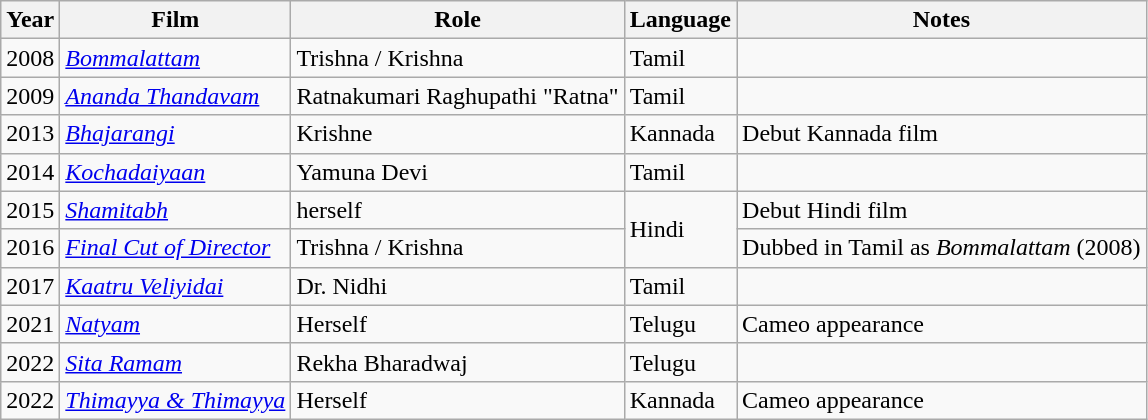<table class="wikitable">
<tr>
<th>Year</th>
<th>Film</th>
<th>Role</th>
<th>Language</th>
<th>Notes</th>
</tr>
<tr>
<td>2008</td>
<td><em><a href='#'>Bommalattam</a> </em></td>
<td>Trishna / Krishna</td>
<td>Tamil</td>
<td></td>
</tr>
<tr>
<td>2009</td>
<td><em><a href='#'>Ananda Thandavam</a></em></td>
<td>Ratnakumari Raghupathi "Ratna"</td>
<td>Tamil</td>
<td></td>
</tr>
<tr>
<td>2013</td>
<td><em><a href='#'>Bhajarangi</a></em></td>
<td>Krishne</td>
<td>Kannada</td>
<td>Debut Kannada film</td>
</tr>
<tr>
<td>2014</td>
<td><em><a href='#'>Kochadaiyaan</a></em></td>
<td>Yamuna Devi</td>
<td>Tamil</td>
<td></td>
</tr>
<tr>
<td>2015</td>
<td><em><a href='#'>Shamitabh</a></em></td>
<td>herself</td>
<td rowspan="2">Hindi</td>
<td>Debut Hindi film</td>
</tr>
<tr>
<td>2016</td>
<td><em><a href='#'>Final Cut of Director</a></em></td>
<td>Trishna / Krishna</td>
<td>Dubbed in Tamil as <em>Bommalattam</em> (2008)</td>
</tr>
<tr>
<td>2017</td>
<td><em><a href='#'>Kaatru Veliyidai</a></em></td>
<td>Dr. Nidhi</td>
<td>Tamil</td>
<td></td>
</tr>
<tr>
<td>2021</td>
<td><em><a href='#'>Natyam</a></em></td>
<td>Herself</td>
<td>Telugu</td>
<td>Cameo appearance</td>
</tr>
<tr>
<td>2022</td>
<td><em><a href='#'>Sita Ramam</a></em></td>
<td>Rekha Bharadwaj</td>
<td>Telugu</td>
<td></td>
</tr>
<tr>
<td>2022</td>
<td><em><a href='#'>Thimayya & Thimayya</a></em></td>
<td>Herself</td>
<td>Kannada</td>
<td>Cameo appearance</td>
</tr>
</table>
